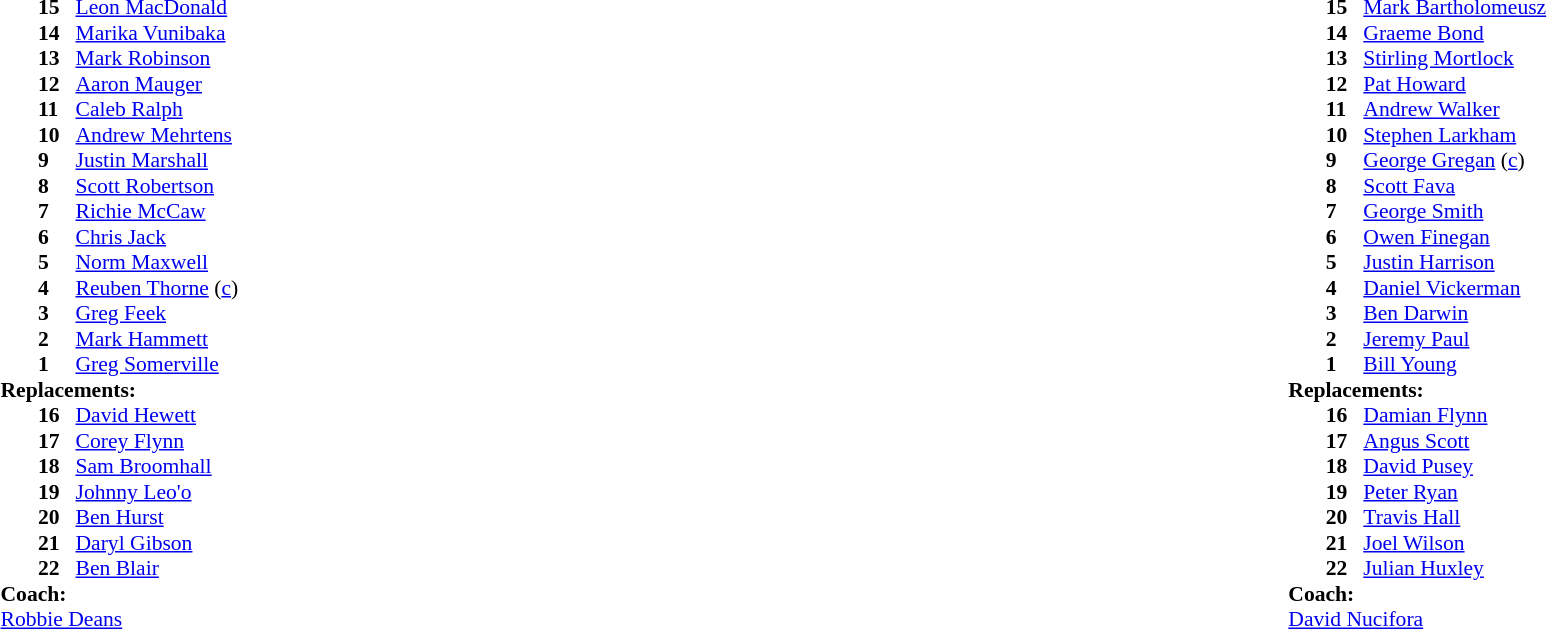<table width="100%">
<tr>
<td valign="top" width="50%"><br><table style="font-size: 90%" cellspacing="0" cellpadding="0">
<tr>
<th width="25"></th>
<th width="25"></th>
</tr>
<tr>
<td></td>
<td><strong>15</strong></td>
<td><a href='#'>Leon MacDonald</a></td>
</tr>
<tr>
<td></td>
<td><strong>14</strong></td>
<td><a href='#'>Marika Vunibaka</a></td>
</tr>
<tr>
<td></td>
<td><strong>13</strong></td>
<td><a href='#'>Mark Robinson</a></td>
</tr>
<tr>
<td></td>
<td><strong>12</strong></td>
<td><a href='#'>Aaron Mauger</a></td>
</tr>
<tr>
<td></td>
<td><strong>11</strong></td>
<td><a href='#'>Caleb Ralph</a></td>
</tr>
<tr>
<td></td>
<td><strong>10</strong></td>
<td><a href='#'>Andrew Mehrtens</a></td>
</tr>
<tr>
<td></td>
<td><strong>9</strong></td>
<td><a href='#'>Justin Marshall</a></td>
</tr>
<tr>
<td></td>
<td><strong>8</strong></td>
<td><a href='#'>Scott Robertson</a></td>
</tr>
<tr>
<td></td>
<td><strong>7</strong></td>
<td><a href='#'>Richie McCaw</a></td>
</tr>
<tr>
<td></td>
<td><strong>6</strong></td>
<td><a href='#'>Chris Jack</a></td>
</tr>
<tr>
<td></td>
<td><strong>5</strong></td>
<td><a href='#'>Norm Maxwell</a></td>
</tr>
<tr>
<td></td>
<td><strong>4</strong></td>
<td><a href='#'>Reuben Thorne</a> (<a href='#'>c</a>)</td>
</tr>
<tr>
<td></td>
<td><strong>3</strong></td>
<td><a href='#'>Greg Feek</a></td>
</tr>
<tr>
<td></td>
<td><strong>2</strong></td>
<td><a href='#'>Mark Hammett</a></td>
</tr>
<tr>
<td></td>
<td><strong>1</strong></td>
<td><a href='#'>Greg Somerville</a></td>
</tr>
<tr>
<td colspan=3><strong>Replacements:</strong></td>
</tr>
<tr>
<td></td>
<td><strong>16</strong></td>
<td><a href='#'>David Hewett</a></td>
</tr>
<tr>
<td></td>
<td><strong>17</strong></td>
<td><a href='#'>Corey Flynn</a></td>
</tr>
<tr>
<td></td>
<td><strong>18</strong></td>
<td><a href='#'>Sam Broomhall</a></td>
</tr>
<tr>
<td></td>
<td><strong>19</strong></td>
<td><a href='#'>Johnny Leo'o</a></td>
</tr>
<tr>
<td></td>
<td><strong>20</strong></td>
<td><a href='#'>Ben Hurst</a></td>
</tr>
<tr>
<td></td>
<td><strong>21</strong></td>
<td><a href='#'>Daryl Gibson</a></td>
</tr>
<tr>
<td></td>
<td><strong>22</strong></td>
<td><a href='#'>Ben Blair</a></td>
</tr>
<tr>
<td colspan=3><strong>Coach:</strong></td>
</tr>
<tr>
<td colspan="4"> <a href='#'>Robbie Deans</a></td>
</tr>
</table>
</td>
<td valign="top" width="50%"><br><table style="font-size: 90%" cellspacing="0" cellpadding="0" align="center">
<tr>
<th width="25"></th>
<th width="25"></th>
</tr>
<tr>
<td></td>
<td><strong>15</strong></td>
<td><a href='#'>Mark Bartholomeusz</a></td>
</tr>
<tr>
<td></td>
<td><strong>14</strong></td>
<td><a href='#'>Graeme Bond</a></td>
</tr>
<tr>
<td></td>
<td><strong>13</strong></td>
<td><a href='#'>Stirling Mortlock</a></td>
</tr>
<tr>
<td></td>
<td><strong>12</strong></td>
<td><a href='#'>Pat Howard</a></td>
</tr>
<tr>
<td></td>
<td><strong>11</strong></td>
<td><a href='#'>Andrew Walker</a></td>
</tr>
<tr>
<td></td>
<td><strong>10</strong></td>
<td><a href='#'>Stephen Larkham</a></td>
</tr>
<tr>
<td></td>
<td><strong>9</strong></td>
<td><a href='#'>George Gregan</a> (<a href='#'>c</a>)</td>
</tr>
<tr>
<td></td>
<td><strong>8</strong></td>
<td><a href='#'>Scott Fava</a></td>
</tr>
<tr>
<td></td>
<td><strong>7</strong></td>
<td><a href='#'>George Smith</a></td>
</tr>
<tr>
<td></td>
<td><strong>6</strong></td>
<td><a href='#'>Owen Finegan</a></td>
</tr>
<tr>
<td></td>
<td><strong>5</strong></td>
<td><a href='#'>Justin Harrison</a></td>
</tr>
<tr>
<td></td>
<td><strong>4</strong></td>
<td><a href='#'>Daniel Vickerman</a></td>
</tr>
<tr>
<td></td>
<td><strong>3</strong></td>
<td><a href='#'>Ben Darwin</a></td>
</tr>
<tr>
<td></td>
<td><strong>2</strong></td>
<td><a href='#'>Jeremy Paul</a></td>
</tr>
<tr>
<td></td>
<td><strong>1</strong></td>
<td><a href='#'>Bill Young</a></td>
</tr>
<tr>
<td colspan=3><strong>Replacements:</strong></td>
</tr>
<tr>
<td></td>
<td><strong>16</strong></td>
<td><a href='#'>Damian Flynn</a></td>
</tr>
<tr>
<td></td>
<td><strong>17</strong></td>
<td><a href='#'>Angus Scott</a></td>
</tr>
<tr>
<td></td>
<td><strong>18</strong></td>
<td><a href='#'>David Pusey</a></td>
</tr>
<tr>
<td></td>
<td><strong>19</strong></td>
<td><a href='#'>Peter Ryan</a></td>
</tr>
<tr>
<td></td>
<td><strong>20</strong></td>
<td><a href='#'>Travis Hall</a></td>
</tr>
<tr>
<td></td>
<td><strong>21</strong></td>
<td><a href='#'>Joel Wilson</a></td>
</tr>
<tr>
<td></td>
<td><strong>22</strong></td>
<td><a href='#'>Julian Huxley</a></td>
</tr>
<tr>
<td colspan=3><strong>Coach:</strong></td>
</tr>
<tr>
<td colspan="4"> <a href='#'>David Nucifora</a></td>
</tr>
</table>
</td>
</tr>
</table>
